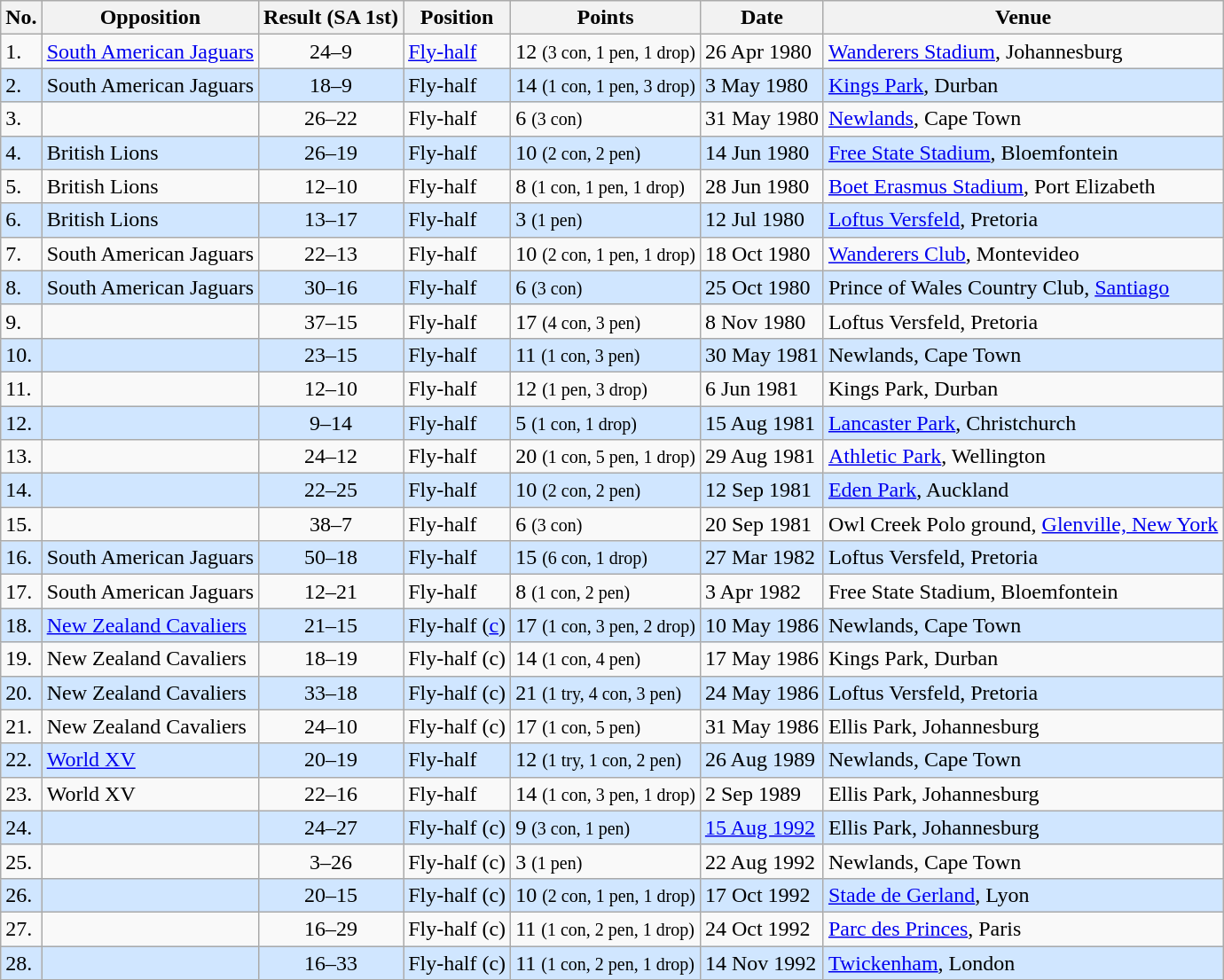<table class="wikitable sortable">
<tr>
<th>No.</th>
<th>Opposition</th>
<th>Result (SA 1st)</th>
<th>Position</th>
<th>Points</th>
<th>Date</th>
<th>Venue</th>
</tr>
<tr>
<td>1.</td>
<td> <a href='#'>South American Jaguars</a></td>
<td align="center">24–9</td>
<td><a href='#'>Fly-half</a></td>
<td>12 <small>(3 con, 1 pen, 1 drop)</small></td>
<td>26 Apr 1980</td>
<td><a href='#'>Wanderers Stadium</a>, Johannesburg</td>
</tr>
<tr style="background: #D0E6FF;">
<td>2.</td>
<td> South American Jaguars</td>
<td align="center">18–9</td>
<td>Fly-half</td>
<td>14 <small>(1 con, 1 pen, 3 drop)</small></td>
<td>3 May 1980</td>
<td><a href='#'>Kings Park</a>, Durban</td>
</tr>
<tr>
<td>3.</td>
<td></td>
<td align="center">26–22</td>
<td>Fly-half</td>
<td>6 <small>(3 con)</small></td>
<td>31 May 1980</td>
<td><a href='#'>Newlands</a>, Cape Town</td>
</tr>
<tr style="background: #D0E6FF;">
<td>4.</td>
<td> British Lions</td>
<td align="center">26–19</td>
<td>Fly-half</td>
<td>10 <small>(2 con, 2 pen)</small></td>
<td>14 Jun 1980</td>
<td><a href='#'>Free State Stadium</a>, Bloemfontein</td>
</tr>
<tr>
<td>5.</td>
<td> British Lions</td>
<td align="center">12–10</td>
<td>Fly-half</td>
<td>8 <small>(1 con, 1 pen, 1 drop)</small></td>
<td>28 Jun 1980</td>
<td><a href='#'>Boet Erasmus Stadium</a>, Port Elizabeth</td>
</tr>
<tr style="background: #D0E6FF;">
<td>6.</td>
<td> British Lions</td>
<td align="center">13–17</td>
<td>Fly-half</td>
<td>3 <small>(1 pen)</small></td>
<td>12 Jul 1980</td>
<td><a href='#'>Loftus Versfeld</a>, Pretoria</td>
</tr>
<tr>
<td>7.</td>
<td> South American Jaguars</td>
<td align="center">22–13</td>
<td>Fly-half</td>
<td>10 <small>(2 con, 1 pen, 1 drop)</small></td>
<td>18 Oct 1980</td>
<td><a href='#'>Wanderers Club</a>, Montevideo</td>
</tr>
<tr style="background: #D0E6FF;">
<td>8.</td>
<td> South American Jaguars</td>
<td align="center">30–16</td>
<td>Fly-half</td>
<td>6 <small>(3 con)</small></td>
<td>25 Oct 1980</td>
<td>Prince of Wales Country Club, <a href='#'>Santiago</a></td>
</tr>
<tr>
<td>9.</td>
<td></td>
<td align="center">37–15</td>
<td>Fly-half</td>
<td>17 <small>(4 con, 3 pen)</small></td>
<td>8 Nov 1980</td>
<td>Loftus Versfeld, Pretoria</td>
</tr>
<tr style="background: #D0E6FF;">
<td>10.</td>
<td></td>
<td align="center">23–15</td>
<td>Fly-half</td>
<td>11 <small>(1 con, 3 pen)</small></td>
<td>30 May 1981</td>
<td>Newlands, Cape Town</td>
</tr>
<tr>
<td>11.</td>
<td></td>
<td align="center">12–10</td>
<td>Fly-half</td>
<td>12 <small>(1 pen, 3 drop)</small></td>
<td>6 Jun 1981</td>
<td>Kings Park, Durban</td>
</tr>
<tr style="background: #D0E6FF;">
<td>12.</td>
<td></td>
<td align="center">9–14</td>
<td>Fly-half</td>
<td>5 <small>(1 con, 1 drop)</small></td>
<td>15 Aug 1981</td>
<td><a href='#'>Lancaster Park</a>, Christchurch</td>
</tr>
<tr>
<td>13.</td>
<td></td>
<td align="center">24–12</td>
<td>Fly-half</td>
<td>20 <small>(1 con, 5 pen, 1 drop)</small></td>
<td>29 Aug 1981</td>
<td><a href='#'>Athletic Park</a>, Wellington</td>
</tr>
<tr style="background: #D0E6FF;">
<td>14.</td>
<td></td>
<td align="center">22–25</td>
<td>Fly-half</td>
<td>10 <small>(2 con, 2 pen)</small></td>
<td>12 Sep 1981</td>
<td><a href='#'>Eden Park</a>, Auckland</td>
</tr>
<tr>
<td>15.</td>
<td></td>
<td align="center">38–7</td>
<td>Fly-half</td>
<td>6 <small>(3 con)</small></td>
<td>20 Sep 1981</td>
<td>Owl Creek Polo ground, <a href='#'>Glenville, New York</a></td>
</tr>
<tr style="background: #D0E6FF;">
<td>16.</td>
<td> South American Jaguars</td>
<td align="center">50–18</td>
<td>Fly-half</td>
<td>15 <small>(6 con, 1 drop)</small></td>
<td>27 Mar 1982</td>
<td>Loftus Versfeld, Pretoria</td>
</tr>
<tr>
<td>17.</td>
<td> South American Jaguars</td>
<td align="center">12–21</td>
<td>Fly-half</td>
<td>8 <small>(1 con, 2 pen)</small></td>
<td>3 Apr 1982</td>
<td>Free State Stadium, Bloemfontein</td>
</tr>
<tr style="background: #D0E6FF;">
<td>18.</td>
<td><a href='#'>New Zealand Cavaliers</a></td>
<td align="center">21–15</td>
<td>Fly-half (<a href='#'>c</a>)</td>
<td>17 <small>(1 con, 3 pen, 2 drop)</small></td>
<td>10 May 1986</td>
<td>Newlands, Cape Town</td>
</tr>
<tr>
<td>19.</td>
<td>New Zealand Cavaliers</td>
<td align="center">18–19</td>
<td>Fly-half (c)</td>
<td>14 <small>(1 con, 4 pen)</small></td>
<td>17 May 1986</td>
<td>Kings Park, Durban</td>
</tr>
<tr style="background: #D0E6FF;">
<td>20.</td>
<td>New Zealand Cavaliers</td>
<td align="center">33–18</td>
<td>Fly-half (c)</td>
<td>21 <small>(1 try, 4 con, 3 pen)</small></td>
<td>24 May 1986</td>
<td>Loftus Versfeld, Pretoria</td>
</tr>
<tr>
<td>21.</td>
<td>New Zealand Cavaliers</td>
<td align="center">24–10</td>
<td>Fly-half (c)</td>
<td>17 <small>(1 con, 5 pen)</small></td>
<td>31 May 1986</td>
<td>Ellis Park, Johannesburg</td>
</tr>
<tr style="background: #D0E6FF;">
<td>22.</td>
<td><a href='#'>World XV</a></td>
<td align="center">20–19</td>
<td>Fly-half</td>
<td>12 <small>(1 try, 1 con, 2 pen)</small></td>
<td>26 Aug 1989</td>
<td>Newlands, Cape Town</td>
</tr>
<tr>
<td>23.</td>
<td>World XV</td>
<td align="center">22–16</td>
<td>Fly-half</td>
<td>14 <small>(1 con, 3 pen, 1 drop)</small></td>
<td>2 Sep 1989</td>
<td>Ellis Park, Johannesburg</td>
</tr>
<tr style="background: #D0E6FF;">
<td>24.</td>
<td></td>
<td align="center">24–27</td>
<td>Fly-half (c)</td>
<td>9 <small>(3 con, 1 pen)</small></td>
<td><a href='#'>15 Aug 1992</a></td>
<td>Ellis Park, Johannesburg</td>
</tr>
<tr>
<td>25.</td>
<td></td>
<td align="center">3–26</td>
<td>Fly-half (c)</td>
<td>3 <small>(1 pen)</small></td>
<td>22 Aug 1992</td>
<td>Newlands, Cape Town</td>
</tr>
<tr style="background: #D0E6FF;">
<td>26.</td>
<td></td>
<td align="center">20–15</td>
<td>Fly-half (c)</td>
<td>10 <small>(2 con, 1 pen, 1 drop)</small></td>
<td>17 Oct 1992</td>
<td><a href='#'>Stade de Gerland</a>, Lyon</td>
</tr>
<tr>
<td>27.</td>
<td></td>
<td align="center">16–29</td>
<td>Fly-half (c)</td>
<td>11 <small>(1 con, 2 pen, 1 drop)</small></td>
<td>24 Oct 1992</td>
<td><a href='#'>Parc des Princes</a>, Paris</td>
</tr>
<tr style="background: #D0E6FF;">
<td>28.</td>
<td></td>
<td align="center">16–33</td>
<td>Fly-half (c)</td>
<td>11 <small>(1 con, 2 pen, 1 drop)</small></td>
<td>14 Nov 1992</td>
<td><a href='#'>Twickenham</a>, London</td>
</tr>
</table>
